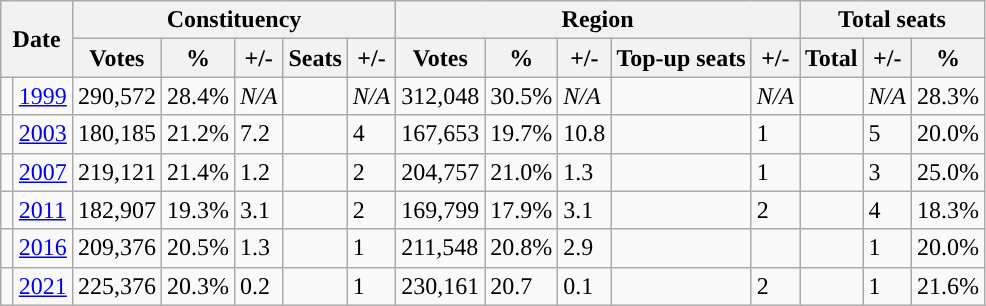<table class="wikitable">
<tr>
<th colspan=2 rowspan=2>Date</th>
<th colspan=5>Constituency</th>
<th colspan=5>Region</th>
<th colspan=3>Total seats</th>
</tr>
<tr>
<th>Votes</th>
<th>%</th>
<th>+/-</th>
<th>Seats</th>
<th>+/-</th>
<th>Votes</th>
<th>%</th>
<th>+/-</th>
<th>Top-up seats</th>
<th>+/-</th>
<th>Total</th>
<th>+/-</th>
<th>%</th>
</tr>
<tr>
<td width="1" style="color:inherit;background:"></td>
<td><a href='#'>1999</a></td>
<td>290,572</td>
<td>28.4%</td>
<td><em>N/A</em></td>
<td></td>
<td><em>N/A</em></td>
<td>312,048</td>
<td>30.5%</td>
<td><em>N/A</em></td>
<td></td>
<td><em>N/A</em></td>
<td></td>
<td><em>N/A</em></td>
<td>28.3%</td>
</tr>
<tr>
<td width="1" style="color:inherit;background:"></td>
<td><a href='#'>2003</a></td>
<td>180,185</td>
<td>21.2%</td>
<td> 7.2</td>
<td></td>
<td> 4</td>
<td>167,653</td>
<td>19.7%</td>
<td> 10.8</td>
<td></td>
<td> 1</td>
<td></td>
<td> 5</td>
<td>20.0%</td>
</tr>
<tr>
<td width="1" style="color:inherit;background:"></td>
<td><a href='#'>2007</a></td>
<td>219,121</td>
<td>21.4%</td>
<td> 1.2</td>
<td></td>
<td> 2</td>
<td>204,757</td>
<td>21.0%</td>
<td> 1.3</td>
<td></td>
<td> 1</td>
<td></td>
<td> 3</td>
<td>25.0%</td>
</tr>
<tr>
<td width="1" style="color:inherit;background:"></td>
<td><a href='#'>2011</a></td>
<td>182,907</td>
<td>19.3%</td>
<td> 3.1</td>
<td></td>
<td> 2</td>
<td>169,799</td>
<td>17.9%</td>
<td> 3.1</td>
<td></td>
<td> 2</td>
<td></td>
<td> 4</td>
<td>18.3%</td>
</tr>
<tr>
<td width="1" style="color:inherit;background:"></td>
<td><a href='#'>2016</a></td>
<td>209,376</td>
<td>20.5%</td>
<td> 1.3</td>
<td></td>
<td> 1</td>
<td>211,548</td>
<td>20.8%</td>
<td> 2.9</td>
<td></td>
<td></td>
<td></td>
<td> 1</td>
<td>20.0%</td>
</tr>
<tr>
<td width="1" style="color:inherit;background:"></td>
<td><a href='#'>2021</a></td>
<td>225,376</td>
<td>20.3%</td>
<td> 0.2</td>
<td></td>
<td> 1</td>
<td>230,161</td>
<td>20.7</td>
<td> 0.1</td>
<td></td>
<td> 2</td>
<td></td>
<td> 1</td>
<td>21.6%</td>
</tr>
</table>
